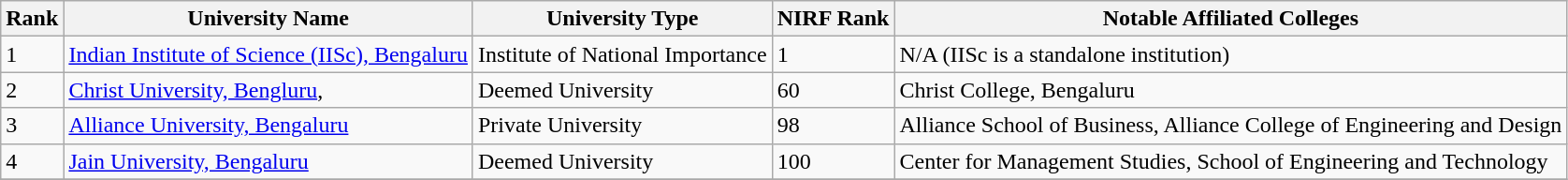<table class="wikitable">
<tr>
<th>Rank</th>
<th>University Name</th>
<th>University Type</th>
<th>NIRF Rank</th>
<th>Notable Affiliated Colleges</th>
</tr>
<tr>
<td>1</td>
<td><a href='#'>Indian Institute of Science (IISc), Bengaluru</a></td>
<td>Institute of National Importance</td>
<td>1</td>
<td>N/A (IISc is a standalone institution)</td>
</tr>
<tr>
<td>2</td>
<td><a href='#'>Christ University, Bengluru</a>,</td>
<td>Deemed University</td>
<td>60</td>
<td>Christ College, Bengaluru</td>
</tr>
<tr>
<td>3</td>
<td><a href='#'>Alliance University, Bengaluru</a></td>
<td>Private University</td>
<td>98</td>
<td>Alliance School of Business, Alliance College of Engineering and Design</td>
</tr>
<tr>
<td>4</td>
<td><a href='#'>Jain University, Bengaluru</a></td>
<td>Deemed University</td>
<td>100</td>
<td>Center for Management Studies, School of Engineering and Technology</td>
</tr>
<tr>
</tr>
</table>
